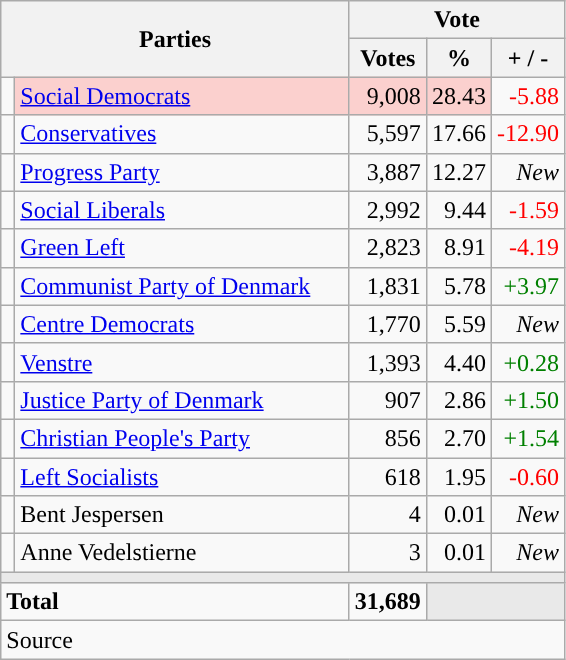<table class="wikitable" style="text-align:right;">
<tr>
<th style="text-align:centre;" rowspan="2" colspan="2" width="225">Parties</th>
<th colspan="3">Vote</th>
</tr>
<tr>
<th width="15">Votes</th>
<th width="15">%</th>
<th width="15">+ / -</th>
</tr>
<tr>
<td width="2" style="color:inherit;background:"></td>
<td bgcolor=#fbd0ce  align="left"><a href='#'>Social Democrats</a></td>
<td bgcolor=#fbd0ce>9,008</td>
<td bgcolor=#fbd0ce>28.43</td>
<td style=color:red;>-5.88</td>
</tr>
<tr>
<td width="2" style="color:inherit;background:"></td>
<td align="left"><a href='#'>Conservatives</a></td>
<td>5,597</td>
<td>17.66</td>
<td style=color:red;>-12.90</td>
</tr>
<tr>
<td width="2" style="color:inherit;background:"></td>
<td align="left"><a href='#'>Progress Party</a></td>
<td>3,887</td>
<td>12.27</td>
<td><em>New</em></td>
</tr>
<tr>
<td width="2" style="color:inherit;background:"></td>
<td align="left"><a href='#'>Social Liberals</a></td>
<td>2,992</td>
<td>9.44</td>
<td style=color:red;>-1.59</td>
</tr>
<tr>
<td width="2" style="color:inherit;background:"></td>
<td align="left"><a href='#'>Green Left</a></td>
<td>2,823</td>
<td>8.91</td>
<td style=color:red;>-4.19</td>
</tr>
<tr>
<td width="2" style="color:inherit;background:"></td>
<td align="left"><a href='#'>Communist Party of Denmark</a></td>
<td>1,831</td>
<td>5.78</td>
<td style=color:green;>+3.97</td>
</tr>
<tr>
<td width="2" style="color:inherit;background:"></td>
<td align="left"><a href='#'>Centre Democrats</a></td>
<td>1,770</td>
<td>5.59</td>
<td><em>New</em></td>
</tr>
<tr>
<td width="2" style="color:inherit;background:"></td>
<td align="left"><a href='#'>Venstre</a></td>
<td>1,393</td>
<td>4.40</td>
<td style=color:green;>+0.28</td>
</tr>
<tr>
<td width="2" style="color:inherit;background:"></td>
<td align="left"><a href='#'>Justice Party of Denmark</a></td>
<td>907</td>
<td>2.86</td>
<td style=color:green;>+1.50</td>
</tr>
<tr>
<td width="2" style="color:inherit;background:"></td>
<td align="left"><a href='#'>Christian People's Party</a></td>
<td>856</td>
<td>2.70</td>
<td style=color:green;>+1.54</td>
</tr>
<tr>
<td width="2" style="color:inherit;background:"></td>
<td align="left"><a href='#'>Left Socialists</a></td>
<td>618</td>
<td>1.95</td>
<td style=color:red;>-0.60</td>
</tr>
<tr>
<td width="2" style="color:inherit;background:"></td>
<td align="left">Bent Jespersen</td>
<td>4</td>
<td>0.01</td>
<td><em>New</em></td>
</tr>
<tr>
<td width="2" style="color:inherit;background:"></td>
<td align="left">Anne Vedelstierne</td>
<td>3</td>
<td>0.01</td>
<td><em>New</em></td>
</tr>
<tr>
<td colspan="7" bgcolor="#E9E9E9"></td>
</tr>
<tr>
<td align="left" colspan="2"><strong>Total</strong></td>
<td><strong>31,689</strong></td>
<td bgcolor="#E9E9E9" colspan="2"></td>
</tr>
<tr>
<td align="left" colspan="6">Source</td>
</tr>
</table>
